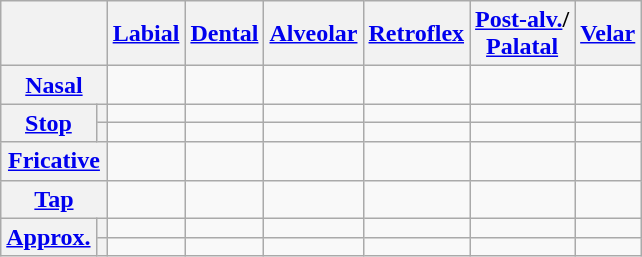<table class="wikitable" style="text-align:center">
<tr>
<th colspan=2></th>
<th><a href='#'>Labial</a></th>
<th><a href='#'>Dental</a></th>
<th><a href='#'>Alveolar</a></th>
<th><a href='#'>Retroflex</a></th>
<th><a href='#'>Post-alv.</a>/<br><a href='#'>Palatal</a></th>
<th><a href='#'>Velar</a></th>
</tr>
<tr>
<th colspan=2><a href='#'>Nasal</a></th>
<td></td>
<td></td>
<td></td>
<td></td>
<td></td>
<td></td>
</tr>
<tr>
<th rowspan=2><a href='#'>Stop</a></th>
<th></th>
<td></td>
<td></td>
<td></td>
<td></td>
<td></td>
<td></td>
</tr>
<tr>
<th></th>
<td></td>
<td></td>
<td></td>
<td></td>
<td></td>
<td></td>
</tr>
<tr>
<th colspan=2><a href='#'>Fricative</a></th>
<td></td>
<td></td>
<td></td>
<td></td>
<td></td>
<td></td>
</tr>
<tr>
<th colspan=2><a href='#'>Tap</a></th>
<td></td>
<td></td>
<td></td>
<td></td>
<td></td>
<td></td>
</tr>
<tr>
<th rowspan=2><a href='#'>Approx.</a></th>
<th></th>
<td></td>
<td></td>
<td></td>
<td></td>
<td></td>
<td></td>
</tr>
<tr>
<th></th>
<td></td>
<td></td>
<td></td>
<td></td>
<td></td>
<td></td>
</tr>
</table>
